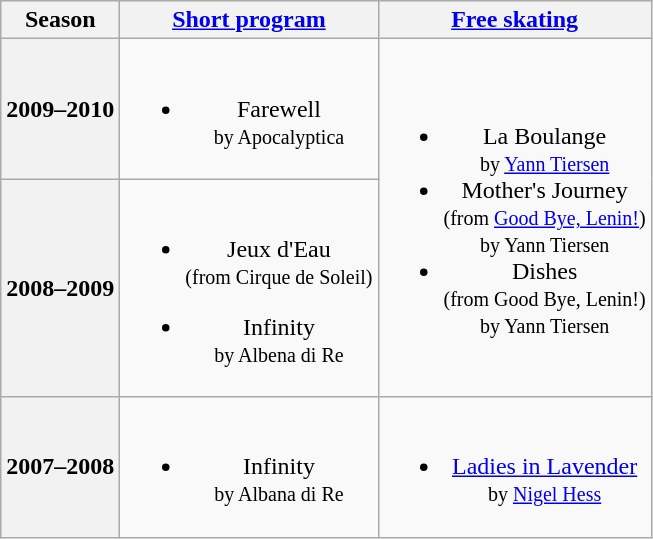<table class=wikitable style=text-align:center>
<tr>
<th>Season</th>
<th><a href='#'>Short program</a></th>
<th><a href='#'>Free skating</a></th>
</tr>
<tr>
<th>2009–2010 <br> </th>
<td><br><ul><li>Farewell <br><small> by Apocalyptica </small></li></ul></td>
<td rowspan=2><br><ul><li>La Boulange <br><small> by <a href='#'>Yann Tiersen</a> </small></li><li>Mother's Journey <br><small> (from <a href='#'>Good Bye, Lenin!</a>) <br> by Yann Tiersen </small></li><li>Dishes <br><small> (from Good Bye, Lenin!) <br> by Yann Tiersen </small></li></ul></td>
</tr>
<tr>
<th>2008–2009 <br> </th>
<td><br><ul><li>Jeux d'Eau <br><small> (from Cirque de Soleil) </small></li></ul><ul><li>Infinity <br><small> by Albena di Re </small></li></ul></td>
</tr>
<tr>
<th>2007–2008 <br> </th>
<td><br><ul><li>Infinity <br><small> by Albana di Re </small></li></ul></td>
<td><br><ul><li><a href='#'>Ladies in Lavender</a> <br><small> by <a href='#'>Nigel Hess</a> </small></li></ul></td>
</tr>
</table>
